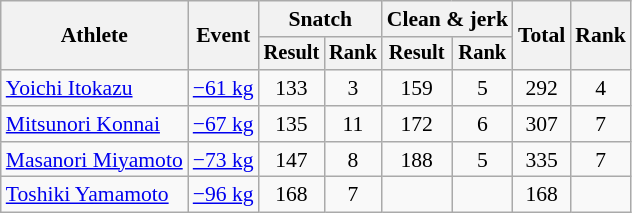<table class="wikitable" style="font-size:90%">
<tr>
<th rowspan="2">Athlete</th>
<th rowspan="2">Event</th>
<th colspan="2">Snatch</th>
<th colspan="2">Clean & jerk</th>
<th rowspan="2">Total</th>
<th rowspan="2">Rank</th>
</tr>
<tr style="font-size:95%">
<th>Result</th>
<th>Rank</th>
<th>Result</th>
<th>Rank</th>
</tr>
<tr align=center>
<td align=left><a href='#'>Yoichi Itokazu</a></td>
<td align=left><a href='#'>−61 kg</a></td>
<td>133</td>
<td>3</td>
<td>159</td>
<td>5</td>
<td>292</td>
<td>4</td>
</tr>
<tr align=center>
<td align=left><a href='#'>Mitsunori Konnai</a></td>
<td align=left><a href='#'>−67 kg</a></td>
<td>135</td>
<td>11</td>
<td>172</td>
<td>6</td>
<td>307</td>
<td>7</td>
</tr>
<tr align=center>
<td align=left><a href='#'>Masanori Miyamoto</a></td>
<td align=left><a href='#'>−73 kg</a></td>
<td>147</td>
<td>8</td>
<td>188</td>
<td>5</td>
<td>335</td>
<td>7</td>
</tr>
<tr align=center>
<td align=left><a href='#'>Toshiki Yamamoto</a></td>
<td align=left><a href='#'>−96 kg</a></td>
<td>168</td>
<td>7</td>
<td></td>
<td></td>
<td>168</td>
<td></td>
</tr>
</table>
